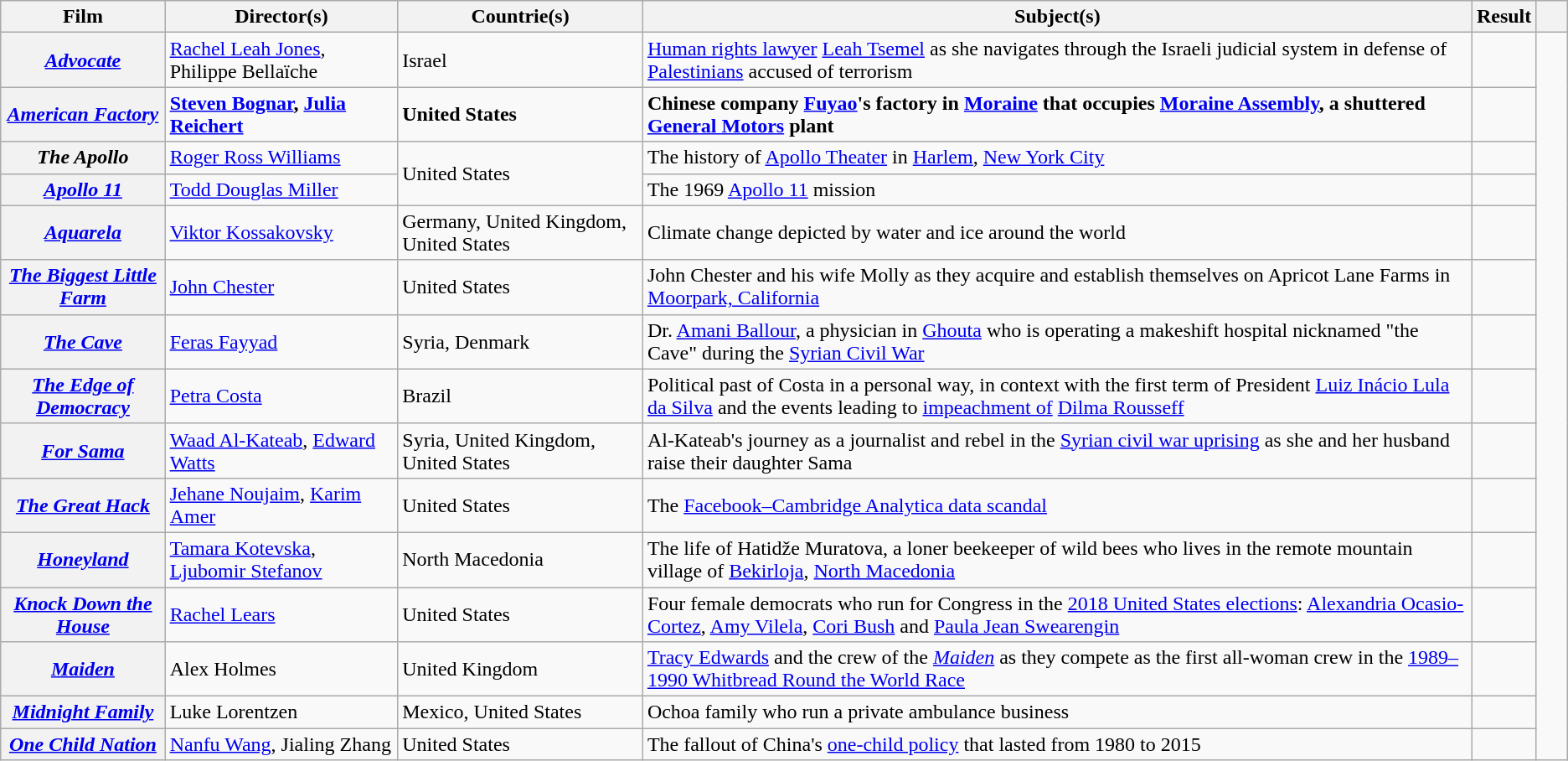<table class="wikitable sortable plainrowheaders">
<tr>
<th scope="col">Film</th>
<th scope="col">Director(s)</th>
<th scope="col">Countrie(s)</th>
<th scope="col">Subject(s)</th>
<th scope="col">Result</th>
<th scope="col" style="width:2%;"></th>
</tr>
<tr>
<th scope="row"><em><a href='#'>Advocate</a></em></th>
<td><a href='#'>Rachel Leah Jones</a>, Philippe Bellaïche</td>
<td>Israel</td>
<td><a href='#'>Human rights lawyer</a> <a href='#'>Leah Tsemel</a> as she navigates through the Israeli judicial system in defense of <a href='#'>Palestinians</a> accused of terrorism</td>
<td></td>
<td align="center" rowspan="15"></td>
</tr>
<tr>
<th scope="row"><strong><em><a href='#'>American Factory</a></em></strong></th>
<td><strong><a href='#'>Steven Bognar</a>, <a href='#'>Julia Reichert</a></strong></td>
<td><strong>United States</strong></td>
<td><strong>Chinese company <a href='#'>Fuyao</a>'s factory in <a href='#'>Moraine</a> that occupies <a href='#'>Moraine Assembly</a>, a shuttered <a href='#'>General Motors</a> plant</strong></td>
<td></td>
</tr>
<tr>
<th scope="row"><em>The Apollo</em></th>
<td><a href='#'>Roger Ross Williams</a></td>
<td rowspan="2">United States</td>
<td>The history of <a href='#'>Apollo Theater</a> in <a href='#'>Harlem</a>, <a href='#'>New York City</a></td>
<td></td>
</tr>
<tr>
<th scope="row"><em><a href='#'>Apollo 11</a></em></th>
<td><a href='#'>Todd Douglas Miller</a></td>
<td>The 1969 <a href='#'>Apollo 11</a> mission</td>
<td></td>
</tr>
<tr>
<th scope="row"><em><a href='#'>Aquarela</a></em></th>
<td><a href='#'>Viktor Kossakovsky</a></td>
<td>Germany, United Kingdom, United States</td>
<td>Climate change depicted by water and ice around the world</td>
<td></td>
</tr>
<tr>
<th scope="row"><em><a href='#'>The Biggest Little Farm</a></em></th>
<td><a href='#'>John Chester</a></td>
<td>United States</td>
<td>John Chester and his wife Molly as they acquire and establish themselves on Apricot Lane Farms in <a href='#'>Moorpark, California</a></td>
<td></td>
</tr>
<tr>
<th scope="row"><em><a href='#'>The Cave</a></em></th>
<td><a href='#'>Feras Fayyad</a></td>
<td>Syria, Denmark</td>
<td>Dr. <a href='#'>Amani Ballour</a>, a physician in <a href='#'>Ghouta</a> who is operating a makeshift hospital nicknamed "the Cave" during the <a href='#'>Syrian Civil War</a></td>
<td></td>
</tr>
<tr>
<th scope="row"><em><a href='#'>The Edge of Democracy</a></em></th>
<td><a href='#'>Petra Costa</a></td>
<td>Brazil</td>
<td>Political past of Costa in a personal way, in context with the first term of President <a href='#'>Luiz Inácio Lula da Silva</a> and the events leading to <a href='#'>impeachment of</a> <a href='#'>Dilma Rousseff</a></td>
<td></td>
</tr>
<tr>
<th scope="row"><em><a href='#'>For Sama</a></em></th>
<td><a href='#'>Waad Al-Kateab</a>, <a href='#'>Edward Watts</a></td>
<td>Syria, United Kingdom, United States</td>
<td>Al-Kateab's journey as a journalist and rebel in the <a href='#'>Syrian civil war uprising</a> as she and her husband raise their daughter Sama</td>
<td></td>
</tr>
<tr>
<th scope="row"><em><a href='#'>The Great Hack</a></em></th>
<td><a href='#'>Jehane Noujaim</a>, <a href='#'>Karim Amer</a></td>
<td>United States</td>
<td>The <a href='#'>Facebook–Cambridge Analytica data scandal</a></td>
<td></td>
</tr>
<tr>
<th scope="row"><em><a href='#'>Honeyland</a></em></th>
<td><a href='#'>Tamara Kotevska</a>, <a href='#'>Ljubomir Stefanov</a></td>
<td>North Macedonia</td>
<td>The life of Hatidže Muratova, a loner beekeeper of wild bees who lives in the remote mountain village of <a href='#'>Bekirloja</a>, <a href='#'>North Macedonia</a></td>
<td></td>
</tr>
<tr>
<th scope="row"><em><a href='#'>Knock Down the House</a></em></th>
<td><a href='#'>Rachel Lears</a></td>
<td>United States</td>
<td>Four female democrats who run for Congress in the <a href='#'>2018 United States elections</a>: <a href='#'>Alexandria Ocasio-Cortez</a>, <a href='#'>Amy Vilela</a>, <a href='#'>Cori Bush</a> and <a href='#'>Paula Jean Swearengin</a></td>
<td></td>
</tr>
<tr>
<th scope="row"><em><a href='#'>Maiden</a></em></th>
<td>Alex Holmes</td>
<td>United Kingdom</td>
<td><a href='#'>Tracy Edwards</a> and the crew of the <em><a href='#'>Maiden</a></em> as they compete as the first all-woman crew in the <a href='#'>1989–1990 Whitbread Round the World Race</a></td>
<td></td>
</tr>
<tr>
<th scope="row"><em><a href='#'>Midnight Family</a></em></th>
<td>Luke Lorentzen</td>
<td>Mexico, United States</td>
<td>Ochoa family who run a private ambulance business</td>
<td></td>
</tr>
<tr>
<th scope="row"><em><a href='#'>One Child Nation</a></em></th>
<td><a href='#'>Nanfu Wang</a>, Jialing Zhang</td>
<td>United States</td>
<td>The fallout of China's <a href='#'>one-child policy</a> that lasted from 1980 to 2015</td>
<td></td>
</tr>
</table>
